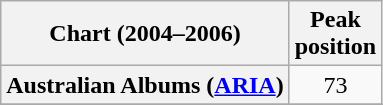<table class="wikitable sortable plainrowheaders" style="text-align:center">
<tr>
<th scope="col">Chart (2004–2006)</th>
<th scope="col">Peak<br> position</th>
</tr>
<tr>
<th scope="row">Australian Albums (<a href='#'>ARIA</a>)</th>
<td>73</td>
</tr>
<tr>
</tr>
<tr>
</tr>
<tr>
</tr>
<tr>
</tr>
<tr>
</tr>
<tr>
</tr>
</table>
